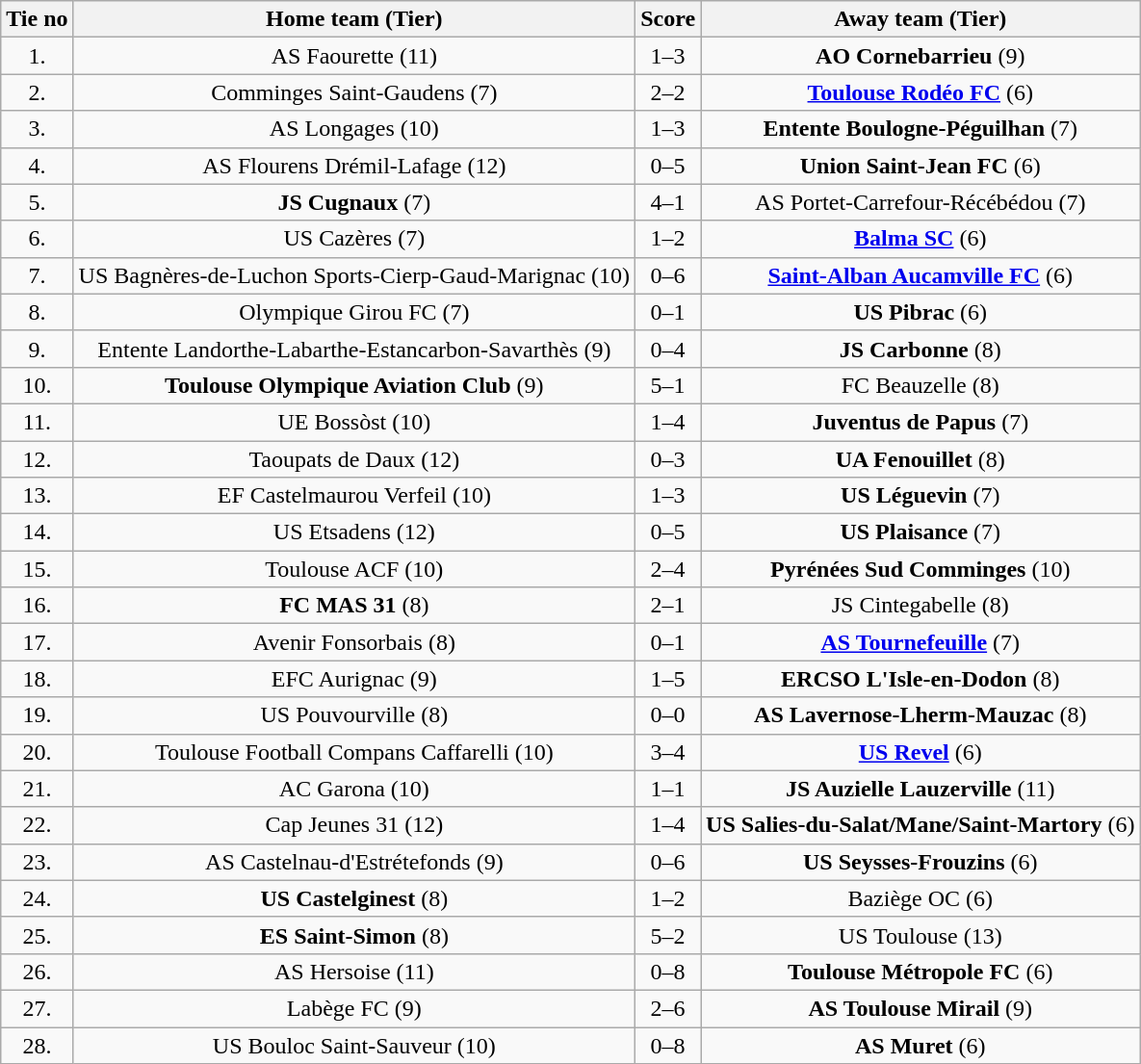<table class="wikitable" style="text-align: center">
<tr>
<th>Tie no</th>
<th>Home team (Tier)</th>
<th>Score</th>
<th>Away team (Tier)</th>
</tr>
<tr>
<td>1.</td>
<td>AS Faourette (11)</td>
<td>1–3</td>
<td><strong>AO Cornebarrieu</strong> (9)</td>
</tr>
<tr>
<td>2.</td>
<td>Comminges Saint-Gaudens (7)</td>
<td>2–2 </td>
<td><strong><a href='#'>Toulouse Rodéo FC</a></strong> (6)</td>
</tr>
<tr>
<td>3.</td>
<td>AS Longages (10)</td>
<td>1–3</td>
<td><strong>Entente Boulogne-Péguilhan</strong> (7)</td>
</tr>
<tr>
<td>4.</td>
<td>AS Flourens Drémil-Lafage (12)</td>
<td>0–5</td>
<td><strong>Union Saint-Jean FC</strong> (6)</td>
</tr>
<tr>
<td>5.</td>
<td><strong>JS Cugnaux</strong> (7)</td>
<td>4–1</td>
<td>AS Portet-Carrefour-Récébédou (7)</td>
</tr>
<tr>
<td>6.</td>
<td>US Cazères (7)</td>
<td>1–2</td>
<td><strong><a href='#'>Balma SC</a></strong> (6)</td>
</tr>
<tr>
<td>7.</td>
<td>US Bagnères-de-Luchon Sports-Cierp-Gaud-Marignac (10)</td>
<td>0–6</td>
<td><strong><a href='#'>Saint-Alban Aucamville FC</a></strong> (6)</td>
</tr>
<tr>
<td>8.</td>
<td>Olympique Girou FC (7)</td>
<td>0–1</td>
<td><strong>US Pibrac</strong> (6)</td>
</tr>
<tr>
<td>9.</td>
<td>Entente Landorthe-Labarthe-Estancarbon-Savarthès (9)</td>
<td>0–4</td>
<td><strong>JS Carbonne</strong> (8)</td>
</tr>
<tr>
<td>10.</td>
<td><strong>Toulouse Olympique Aviation Club</strong> (9)</td>
<td>5–1</td>
<td>FC Beauzelle (8)</td>
</tr>
<tr>
<td>11.</td>
<td> UE Bossòst (10)</td>
<td>1–4</td>
<td><strong>Juventus de Papus</strong> (7)</td>
</tr>
<tr>
<td>12.</td>
<td>Taoupats de Daux (12)</td>
<td>0–3</td>
<td><strong>UA Fenouillet</strong> (8)</td>
</tr>
<tr>
<td>13.</td>
<td>EF Castelmaurou Verfeil (10)</td>
<td>1–3</td>
<td><strong>US Léguevin</strong> (7)</td>
</tr>
<tr>
<td>14.</td>
<td>US Etsadens (12)</td>
<td>0–5</td>
<td><strong>US Plaisance</strong> (7)</td>
</tr>
<tr>
<td>15.</td>
<td>Toulouse ACF (10)</td>
<td>2–4</td>
<td><strong>Pyrénées Sud Comminges</strong> (10)</td>
</tr>
<tr>
<td>16.</td>
<td><strong>FC MAS 31</strong> (8)</td>
<td>2–1</td>
<td>JS Cintegabelle (8)</td>
</tr>
<tr>
<td>17.</td>
<td>Avenir Fonsorbais (8)</td>
<td>0–1</td>
<td><strong><a href='#'>AS Tournefeuille</a></strong> (7)</td>
</tr>
<tr>
<td>18.</td>
<td>EFC Aurignac (9)</td>
<td>1–5</td>
<td><strong>ERCSO L'Isle-en-Dodon</strong> (8)</td>
</tr>
<tr>
<td>19.</td>
<td>US Pouvourville (8)</td>
<td>0–0 </td>
<td><strong>AS Lavernose-Lherm-Mauzac</strong> (8)</td>
</tr>
<tr>
<td>20.</td>
<td>Toulouse Football Compans Caffarelli (10)</td>
<td>3–4</td>
<td><strong><a href='#'>US Revel</a></strong> (6)</td>
</tr>
<tr>
<td>21.</td>
<td>AC Garona (10)</td>
<td>1–1 </td>
<td><strong>JS Auzielle Lauzerville</strong> (11)</td>
</tr>
<tr>
<td>22.</td>
<td>Cap Jeunes 31 (12)</td>
<td>1–4</td>
<td><strong>US Salies-du-Salat/Mane/Saint-Martory</strong> (6)</td>
</tr>
<tr>
<td>23.</td>
<td>AS Castelnau-d'Estrétefonds (9)</td>
<td>0–6</td>
<td><strong>US Seysses-Frouzins</strong> (6)</td>
</tr>
<tr>
<td>24.</td>
<td><strong>US Castelginest</strong> (8)</td>
<td>1–2</td>
<td>Baziège OC (6)</td>
</tr>
<tr>
<td>25.</td>
<td><strong>ES Saint-Simon</strong> (8)</td>
<td>5–2</td>
<td>US Toulouse (13)</td>
</tr>
<tr>
<td>26.</td>
<td>AS Hersoise (11)</td>
<td>0–8</td>
<td><strong>Toulouse Métropole FC</strong> (6)</td>
</tr>
<tr>
<td>27.</td>
<td>Labège FC (9)</td>
<td>2–6</td>
<td><strong>AS Toulouse Mirail</strong> (9)</td>
</tr>
<tr>
<td>28.</td>
<td>US Bouloc Saint-Sauveur (10)</td>
<td>0–8</td>
<td><strong>AS Muret</strong> (6)</td>
</tr>
</table>
